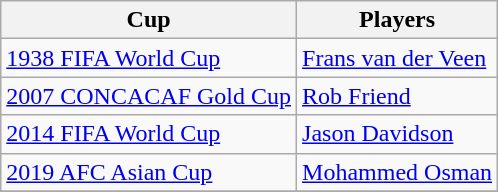<table class="wikitable" style="text-align: left">
<tr style="text-align: center">
<th>Cup</th>
<th>Players</th>
</tr>
<tr>
<td align="left"> <a href='#'>1938 FIFA World Cup</a></td>
<td> <a href='#'>Frans van der Veen</a></td>
</tr>
<tr>
<td align="left"> <a href='#'>2007 CONCACAF Gold Cup</a></td>
<td> <a href='#'>Rob Friend</a></td>
</tr>
<tr>
<td align="left"> <a href='#'>2014 FIFA World Cup</a></td>
<td> <a href='#'>Jason Davidson</a></td>
</tr>
<tr>
<td align="left"> <a href='#'>2019 AFC Asian Cup</a></td>
<td> <a href='#'>Mohammed Osman</a></td>
</tr>
<tr>
</tr>
</table>
